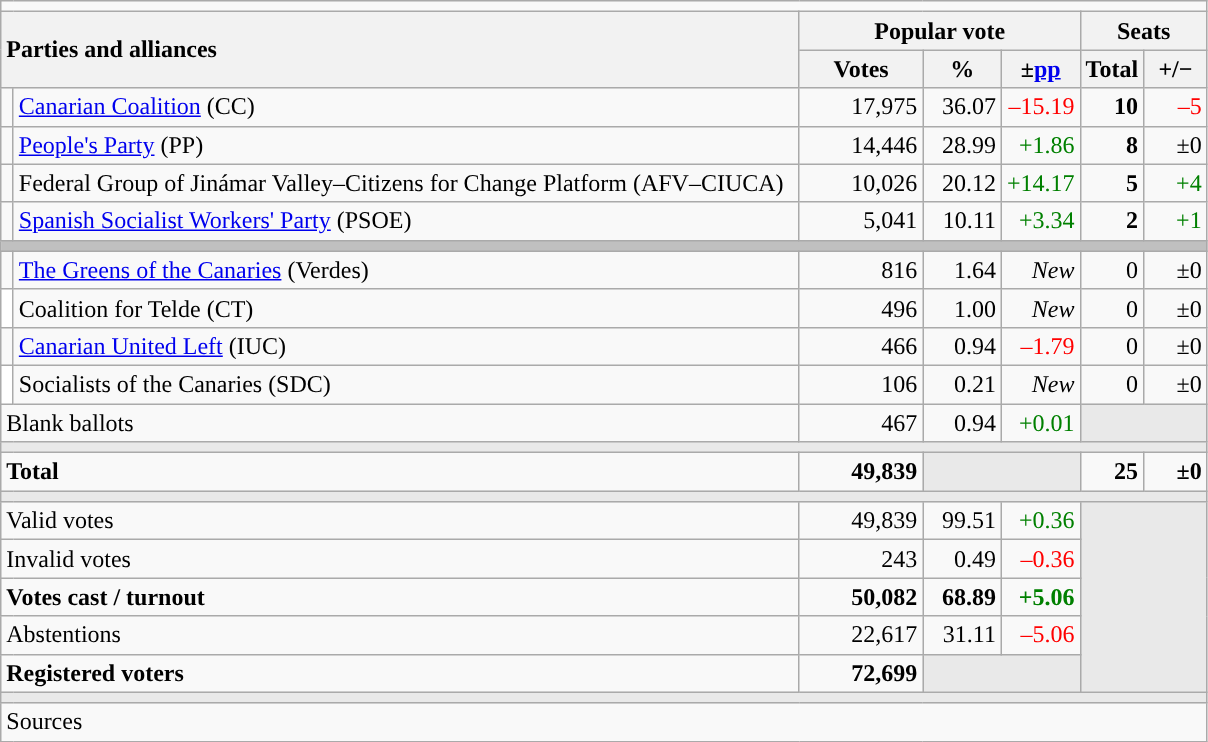<table class="wikitable" style="text-align:right;">
<tr>
<td colspan="7"></td>
</tr>
<tr>
<th style="text-align:left;" rowspan="2" colspan="2" width="525">Parties and alliances</th>
<th colspan="3">Popular vote</th>
<th colspan="2">Seats</th>
</tr>
<tr>
<th width="75">Votes</th>
<th width="45">%</th>
<th width="45">±<a href='#'>pp</a></th>
<th width="35">Total</th>
<th width="35">+/−</th>
</tr>
<tr>
<td width="1" style="color:inherit;background:"></td>
<td align="left"><a href='#'>Canarian Coalition</a> (CC)</td>
<td>17,975</td>
<td>36.07</td>
<td style="color:red;">–15.19</td>
<td><strong>10</strong></td>
<td style="color:red;">–5</td>
</tr>
<tr>
<td style="color:inherit;background:"></td>
<td align="left"><a href='#'>People's Party</a> (PP)</td>
<td>14,446</td>
<td>28.99</td>
<td style="color:green;">+1.86</td>
<td><strong>8</strong></td>
<td>±0</td>
</tr>
<tr>
<td style="color:inherit;background:"></td>
<td align="left">Federal Group of Jinámar Valley–Citizens for Change Platform (AFV–CIUCA)</td>
<td>10,026</td>
<td>20.12</td>
<td style="color:green;">+14.17</td>
<td><strong>5</strong></td>
<td style="color:green;">+4</td>
</tr>
<tr>
<td style="color:inherit;background:"></td>
<td align="left"><a href='#'>Spanish Socialist Workers' Party</a> (PSOE)</td>
<td>5,041</td>
<td>10.11</td>
<td style="color:green;">+3.34</td>
<td><strong>2</strong></td>
<td style="color:green;">+1</td>
</tr>
<tr>
<td colspan="7" style="color:inherit;background:#C0C0C0"></td>
</tr>
<tr>
<td style="color:inherit;background:"></td>
<td align="left"><a href='#'>The Greens of the Canaries</a> (Verdes)</td>
<td>816</td>
<td>1.64</td>
<td><em>New</em></td>
<td>0</td>
<td>±0</td>
</tr>
<tr>
<td bgcolor="white"></td>
<td align="left">Coalition for Telde (CT)</td>
<td>496</td>
<td>1.00</td>
<td><em>New</em></td>
<td>0</td>
<td>±0</td>
</tr>
<tr>
<td style="color:inherit;background:"></td>
<td align="left"><a href='#'>Canarian United Left</a> (IUC)</td>
<td>466</td>
<td>0.94</td>
<td style="color:red;">–1.79</td>
<td>0</td>
<td>±0</td>
</tr>
<tr>
<td bgcolor="white"></td>
<td align="left">Socialists of the Canaries (SDC)</td>
<td>106</td>
<td>0.21</td>
<td><em>New</em></td>
<td>0</td>
<td>±0</td>
</tr>
<tr>
<td align="left" colspan="2">Blank ballots</td>
<td>467</td>
<td>0.94</td>
<td style="color:green;">+0.01</td>
<td style="color:inherit;background:#E9E9E9" colspan="2"></td>
</tr>
<tr>
<td colspan="7" style="color:inherit;background:#E9E9E9"></td>
</tr>
<tr style="font-weight:bold;">
<td align="left" colspan="2">Total</td>
<td>49,839</td>
<td bgcolor="#E9E9E9" colspan="2"></td>
<td>25</td>
<td>±0</td>
</tr>
<tr>
<td colspan="7" style="color:inherit;background:#E9E9E9"></td>
</tr>
<tr>
<td align="left" colspan="2">Valid votes</td>
<td>49,839</td>
<td>99.51</td>
<td style="color:green;">+0.36</td>
<td bgcolor="#E9E9E9" colspan="2" rowspan="5"></td>
</tr>
<tr>
<td align="left" colspan="2">Invalid votes</td>
<td>243</td>
<td>0.49</td>
<td style="color:red;">–0.36</td>
</tr>
<tr style="font-weight:bold;">
<td align="left" colspan="2">Votes cast / turnout</td>
<td>50,082</td>
<td>68.89</td>
<td style="color:green;">+5.06</td>
</tr>
<tr>
<td align="left" colspan="2">Abstentions</td>
<td>22,617</td>
<td>31.11</td>
<td style="color:red;">–5.06</td>
</tr>
<tr style="font-weight:bold;">
<td align="left" colspan="2">Registered voters</td>
<td>72,699</td>
<td bgcolor="#E9E9E9" colspan="2"></td>
</tr>
<tr>
<td colspan="7" style="color:inherit;background:#E9E9E9"></td>
</tr>
<tr>
<td align="left" colspan="7">Sources</td>
</tr>
</table>
